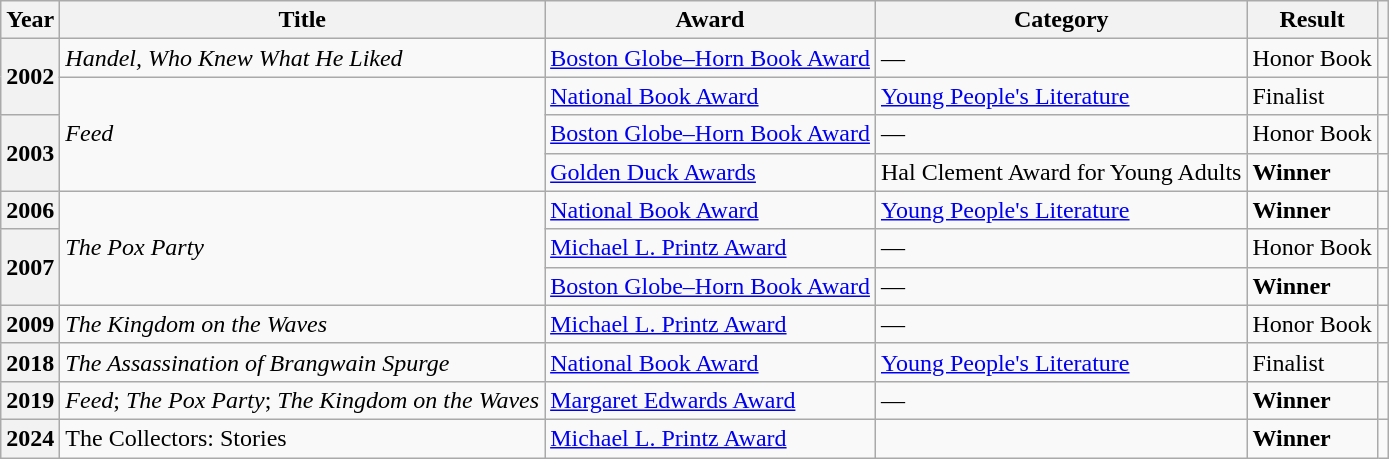<table class="wikitable sortable">
<tr>
<th>Year</th>
<th>Title</th>
<th>Award</th>
<th>Category</th>
<th>Result</th>
<th></th>
</tr>
<tr>
<th rowspan="2">2002</th>
<td><em>Handel, Who Knew What He Liked</em></td>
<td><a href='#'>Boston Globe–Horn Book Award</a></td>
<td>—</td>
<td>Honor Book</td>
<td></td>
</tr>
<tr>
<td rowspan="3"><em>Feed</em></td>
<td><a href='#'>National Book Award</a></td>
<td><a href='#'>Young People's Literature</a></td>
<td>Finalist</td>
<td></td>
</tr>
<tr>
<th rowspan="2">2003</th>
<td><a href='#'>Boston Globe–Horn Book Award</a></td>
<td>—</td>
<td>Honor Book</td>
<td></td>
</tr>
<tr>
<td><a href='#'>Golden Duck Awards</a></td>
<td>Hal Clement Award for Young Adults</td>
<td><strong>Winner</strong></td>
<td></td>
</tr>
<tr>
<th>2006</th>
<td rowspan="3"><em>The Pox Party</em></td>
<td><a href='#'>National Book Award</a></td>
<td><a href='#'>Young People's Literature</a></td>
<td><strong>Winner</strong></td>
<td></td>
</tr>
<tr>
<th rowspan="2">2007</th>
<td><a href='#'>Michael L. Printz Award</a></td>
<td>—</td>
<td>Honor Book</td>
<td></td>
</tr>
<tr>
<td><a href='#'>Boston Globe–Horn Book Award</a></td>
<td>—</td>
<td><strong>Winner</strong></td>
<td></td>
</tr>
<tr>
<th>2009</th>
<td><em>The Kingdom on the Waves</em></td>
<td><a href='#'>Michael L. Printz Award</a></td>
<td>—</td>
<td>Honor Book</td>
<td></td>
</tr>
<tr>
<th>2018</th>
<td><em>The Assassination of Brangwain Spurge</em></td>
<td><a href='#'>National Book Award</a></td>
<td><a href='#'>Young People's Literature</a></td>
<td>Finalist</td>
<td></td>
</tr>
<tr>
<th>2019</th>
<td><em>Feed</em>; <em>The Pox Party</em>; <em>The Kingdom on the Waves</em></td>
<td><a href='#'>Margaret Edwards Award</a></td>
<td>—</td>
<td><strong>Winner</strong></td>
<td></td>
</tr>
<tr>
<th>2024</th>
<td>The Collectors: Stories</td>
<td><a href='#'>Michael L. Printz Award</a></td>
<td></td>
<td><strong>Winner</strong></td>
<td></td>
</tr>
</table>
